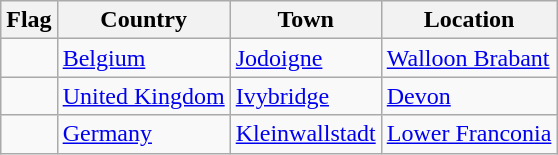<table class="wikitable">
<tr>
<th>Flag</th>
<th>Country</th>
<th>Town</th>
<th>Location</th>
</tr>
<tr>
<td></td>
<td><a href='#'>Belgium</a></td>
<td><a href='#'>Jodoigne</a></td>
<td><a href='#'>Walloon Brabant</a></td>
</tr>
<tr>
<td></td>
<td><a href='#'>United Kingdom</a></td>
<td><a href='#'>Ivybridge</a></td>
<td><a href='#'>Devon</a></td>
</tr>
<tr>
<td></td>
<td><a href='#'>Germany</a></td>
<td><a href='#'>Kleinwallstadt</a></td>
<td><a href='#'>Lower Franconia</a></td>
</tr>
</table>
